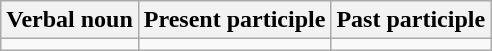<table class="wikitable">
<tr>
<th>Verbal noun</th>
<th>Present participle</th>
<th>Past participle</th>
</tr>
<tr>
<td></td>
<td></td>
<td></td>
</tr>
</table>
